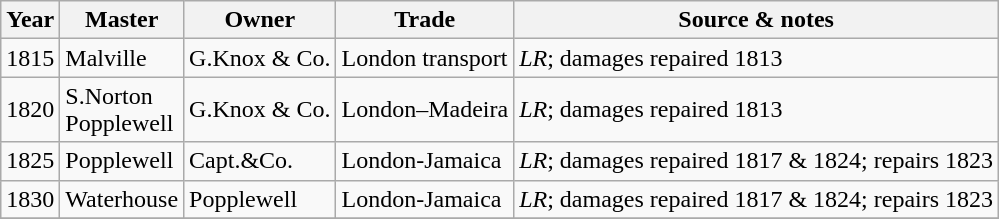<table class="sortable wikitable">
<tr>
<th>Year</th>
<th>Master</th>
<th>Owner</th>
<th>Trade</th>
<th>Source & notes</th>
</tr>
<tr>
<td>1815</td>
<td>Malville</td>
<td>G.Knox & Co.</td>
<td>London transport</td>
<td><em>LR</em>; damages repaired 1813</td>
</tr>
<tr>
<td>1820</td>
<td>S.Norton<br>Popplewell</td>
<td>G.Knox & Co.</td>
<td>London–Madeira</td>
<td><em>LR</em>; damages repaired 1813</td>
</tr>
<tr>
<td>1825</td>
<td>Popplewell</td>
<td>Capt.&Co.</td>
<td>London-Jamaica</td>
<td><em>LR</em>; damages repaired 1817 & 1824; repairs 1823</td>
</tr>
<tr>
<td>1830</td>
<td>Waterhouse</td>
<td>Popplewell</td>
<td>London-Jamaica</td>
<td><em>LR</em>; damages repaired 1817 & 1824; repairs 1823</td>
</tr>
<tr>
</tr>
</table>
